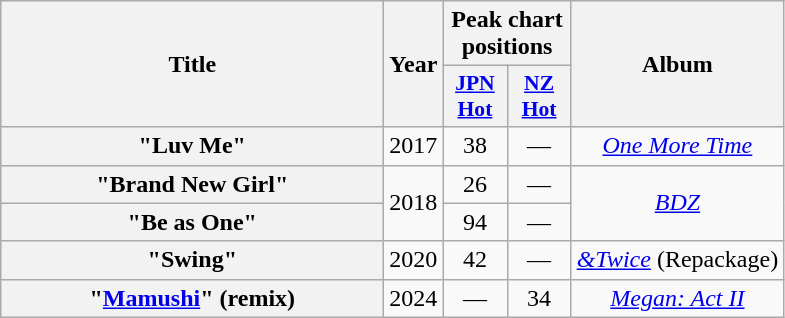<table class="wikitable plainrowheaders" style="text-align:center">
<tr>
<th scope="col" rowspan=2 style="width:15.5em">Title</th>
<th scope="col" rowspan=2 style="width:1em">Year</th>
<th scope="col" colspan=2>Peak chart positions</th>
<th scope="col" rowspan=2>Album</th>
</tr>
<tr>
<th scope=col style="width:2.5em;font-size:90%"><a href='#'>JPN<br>Hot</a><br></th>
<th scope="col" style="width:2.5em;font-size:90%"><a href='#'>NZ Hot</a><br></th>
</tr>
<tr>
<th scope=row>"Luv Me"</th>
<td>2017</td>
<td>38</td>
<td>—</td>
<td><em><a href='#'>One More Time</a></em></td>
</tr>
<tr>
<th scope=row>"Brand New Girl"</th>
<td rowspan=2>2018</td>
<td>26</td>
<td>—</td>
<td rowspan=2><em><a href='#'>BDZ</a></em></td>
</tr>
<tr>
<th scope=row>"Be as One"</th>
<td>94</td>
<td>—</td>
</tr>
<tr>
<th scope=row>"Swing"</th>
<td>2020</td>
<td>42</td>
<td>—</td>
<td><em><a href='#'>&Twice</a></em> (Repackage)</td>
</tr>
<tr>
<th scope=row>"<a href='#'>Mamushi</a>" (remix)<br></th>
<td>2024</td>
<td>—</td>
<td>34</td>
<td><em><a href='#'>Megan: Act II</a></em></td>
</tr>
</table>
